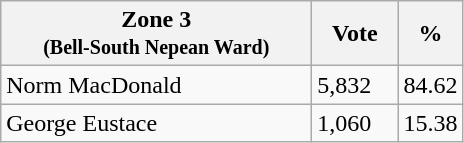<table class="wikitable">
<tr>
<th bgcolor="#DDDDFF" width="200px">Zone 3 <br> <small> (Bell-South Nepean Ward) </small></th>
<th bgcolor="#DDDDFF" width="50px">Vote</th>
<th bgcolor="#DDDDFF" width="30px">%</th>
</tr>
<tr>
<td>Norm MacDonald</td>
<td>5,832</td>
<td>84.62</td>
</tr>
<tr>
<td>George Eustace</td>
<td>1,060</td>
<td>15.38</td>
</tr>
</table>
